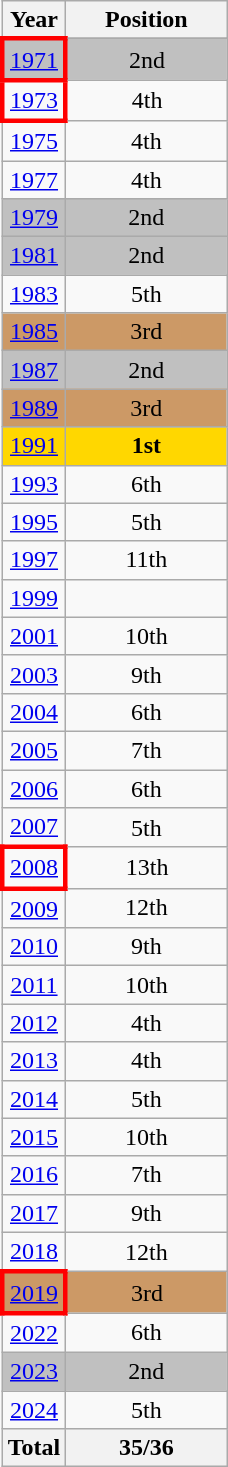<table class="wikitable" style="text-align: center;">
<tr>
<th>Year</th>
<th width="100">Position</th>
</tr>
<tr>
</tr>
<tr bgcolor=silver>
<td style="border: 3px solid red"> <a href='#'>1971</a></td>
<td>2nd</td>
</tr>
<tr>
<td style="border: 3px solid red"> <a href='#'>1973</a></td>
<td>4th</td>
</tr>
<tr>
<td> <a href='#'>1975</a></td>
<td>4th</td>
</tr>
<tr>
<td> <a href='#'>1977</a></td>
<td>4th</td>
</tr>
<tr bgcolor=silver>
<td> <a href='#'>1979</a></td>
<td>2nd</td>
</tr>
<tr bgcolor=silver>
<td> <a href='#'>1981</a></td>
<td>2nd</td>
</tr>
<tr>
<td> <a href='#'>1983</a></td>
<td>5th</td>
</tr>
<tr bgcolor=#cc9966>
<td> <a href='#'>1985</a></td>
<td>3rd</td>
</tr>
<tr bgcolor=silver>
<td> <a href='#'>1987</a></td>
<td>2nd</td>
</tr>
<tr bgcolor=#cc9966>
<td> <a href='#'>1989</a></td>
<td>3rd</td>
</tr>
<tr bgcolor=gold>
<td> <a href='#'>1991</a></td>
<td><strong>1st</strong></td>
</tr>
<tr>
<td> <a href='#'>1993</a></td>
<td>6th</td>
</tr>
<tr>
<td> <a href='#'>1995</a></td>
<td>5th</td>
</tr>
<tr>
<td> <a href='#'>1997</a></td>
<td>11th</td>
</tr>
<tr>
<td> <a href='#'>1999</a></td>
<td></td>
</tr>
<tr>
<td> <a href='#'>2001</a></td>
<td>10th</td>
</tr>
<tr>
<td> <a href='#'>2003</a></td>
<td>9th</td>
</tr>
<tr>
<td> <a href='#'>2004</a></td>
<td>6th</td>
</tr>
<tr>
<td> <a href='#'>2005</a></td>
<td>7th</td>
</tr>
<tr>
<td> <a href='#'>2006</a></td>
<td>6th</td>
</tr>
<tr>
<td> <a href='#'>2007</a></td>
<td>5th</td>
</tr>
<tr>
<td style="border: 3px solid red"> <a href='#'>2008</a></td>
<td>13th</td>
</tr>
<tr>
<td> <a href='#'>2009</a></td>
<td>12th</td>
</tr>
<tr>
<td> <a href='#'>2010</a></td>
<td>9th</td>
</tr>
<tr>
<td> <a href='#'>2011</a></td>
<td>10th</td>
</tr>
<tr>
<td> <a href='#'>2012</a></td>
<td>4th</td>
</tr>
<tr>
<td> <a href='#'>2013</a></td>
<td>4th</td>
</tr>
<tr>
<td> <a href='#'>2014</a></td>
<td>5th</td>
</tr>
<tr>
<td> <a href='#'>2015</a></td>
<td>10th</td>
</tr>
<tr>
<td> <a href='#'>2016</a></td>
<td>7th</td>
</tr>
<tr>
<td> <a href='#'>2017</a></td>
<td>9th</td>
</tr>
<tr>
<td> <a href='#'>2018</a></td>
<td>12th</td>
</tr>
<tr bgcolor=#cc9966>
<td style="border: 3px solid red"> <a href='#'>2019</a></td>
<td>3rd</td>
</tr>
<tr>
<td> <a href='#'>2022</a></td>
<td>6th</td>
</tr>
<tr bgcolor=silver>
<td> <a href='#'>2023</a></td>
<td>2nd</td>
</tr>
<tr>
<td> <a href='#'>2024</a></td>
<td>5th</td>
</tr>
<tr>
<th>Total</th>
<th>35/36</th>
</tr>
</table>
